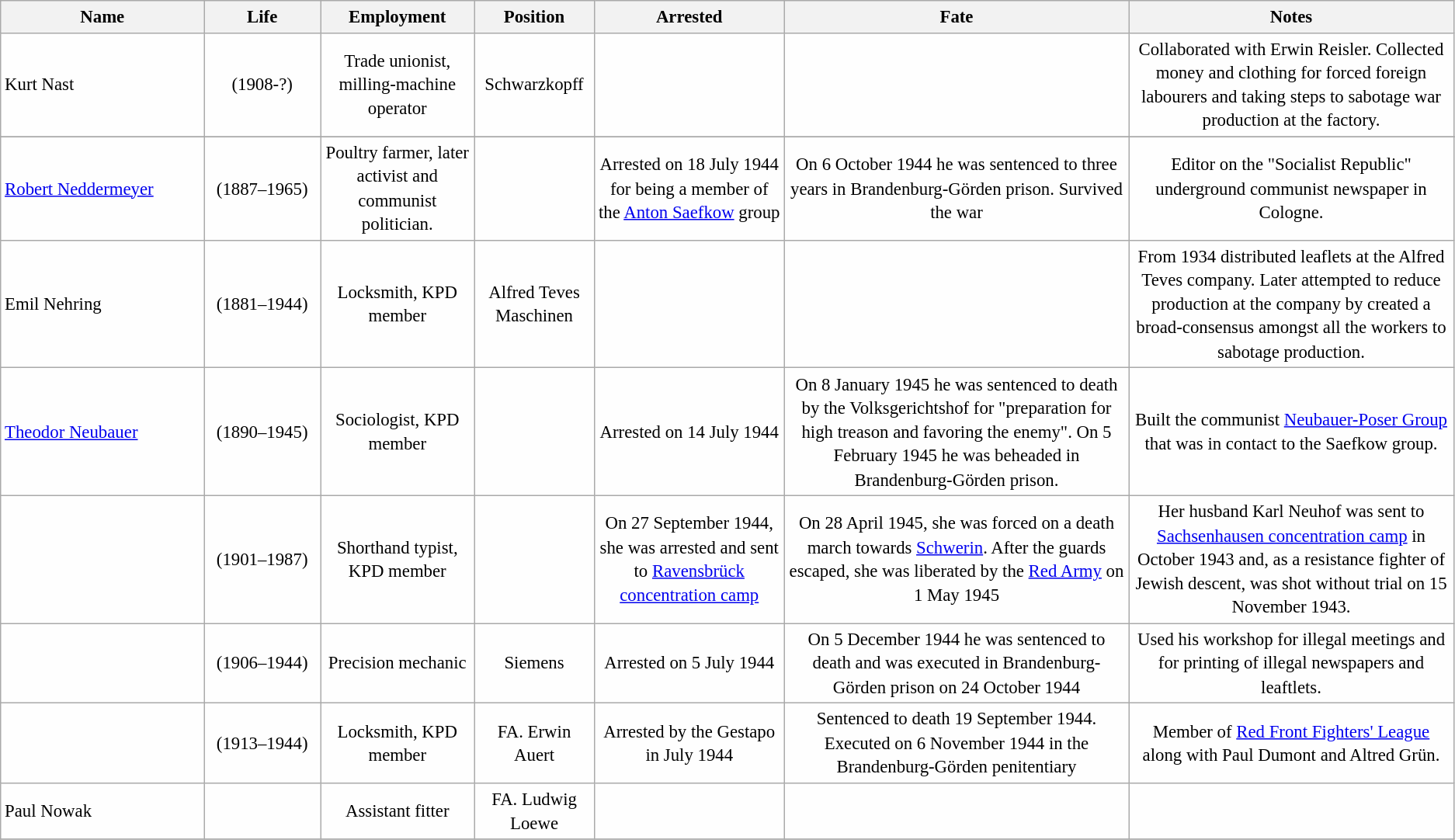<table class="wikitable sortable" style="table-layout:fixed;background-color:#FEFEFE;font-size:95%;padding:0.30em;line-height:1.35em;">
<tr>
<th scope="col"  width=14%>Name</th>
<th scope="col"  width=8%>Life</th>
<th scope="col">Employment</th>
<th scope="col">Position</th>
<th scope="col">Arrested</th>
<th scope="col">Fate</th>
<th scope="col">Notes</th>
</tr>
<tr>
<td>Kurt Nast</td>
<td style="text-align: center;">(1908-?)</td>
<td style="text-align: center;">Trade unionist, milling-machine operator</td>
<td style="text-align: center;">Schwarzkopff</td>
<td style="text-align: center;"></td>
<td style="text-align: center;"></td>
<td style="text-align: center;">Collaborated with Erwin Reisler. Collected money and clothing for forced foreign labourers and taking steps to sabotage war production at the factory.</td>
</tr>
<tr>
</tr>
<tr>
<td><a href='#'>Robert Neddermeyer</a></td>
<td style="text-align: center;">(1887–1965)</td>
<td style="text-align: center;">Poultry farmer, later activist and communist politician.</td>
<td style="text-align: center;"></td>
<td style="text-align: center;">Arrested on 18 July 1944 for being a member of the <a href='#'>Anton Saefkow</a> group</td>
<td style="text-align: center;">On 6 October 1944 he was sentenced to three years in Brandenburg-Görden prison. Survived the war</td>
<td style="text-align: center;">Editor on the "Socialist Republic" underground communist newspaper in Cologne.</td>
</tr>
<tr>
<td>Emil Nehring</td>
<td style="text-align: center;">(1881–1944)</td>
<td style="text-align: center;">Locksmith, KPD member</td>
<td style="text-align: center;">Alfred Teves Maschinen</td>
<td style="text-align: center;"></td>
<td style="text-align: center;"></td>
<td style="text-align: center;">From 1934 distributed leaflets at the Alfred Teves company. Later attempted to reduce production at the company by created a broad-consensus amongst all the workers to sabotage production.</td>
</tr>
<tr>
<td><a href='#'>Theodor Neubauer</a></td>
<td style="text-align: center;">(1890–1945)</td>
<td style="text-align: center;">Sociologist, KPD member</td>
<td style="text-align: center;"></td>
<td style="text-align: center;">Arrested on 14 July 1944</td>
<td style="text-align: center;">On 8 January 1945 he was sentenced to death by the Volksgerichtshof for "preparation for high treason and favoring the enemy". On 5 February 1945 he was beheaded in Brandenburg-Görden prison.</td>
<td style="text-align: center;">Built the communist <a href='#'>Neubauer-Poser Group</a> that was in contact to the Saefkow group.</td>
</tr>
<tr>
<td></td>
<td style="text-align: center;">(1901–1987)</td>
<td style="text-align: center;">Shorthand typist, KPD member</td>
<td style="text-align: center;"></td>
<td style="text-align: center;">On 27 September 1944, she was arrested and sent to <a href='#'>Ravensbrück concentration camp</a></td>
<td style="text-align: center;">On 28 April 1945, she was forced on a death march towards <a href='#'>Schwerin</a>. After the guards escaped, she was liberated by the <a href='#'>Red Army</a> on 1 May 1945</td>
<td style="text-align: center;">Her husband Karl Neuhof was sent to <a href='#'>Sachsenhausen concentration camp</a> in October 1943 and, as a resistance fighter of Jewish descent, was shot without trial on 15 November 1943.</td>
</tr>
<tr>
<td></td>
<td style="text-align: center;">(1906–1944)</td>
<td style="text-align: center;">Precision mechanic</td>
<td style="text-align: center;">Siemens</td>
<td style="text-align: center;">Arrested on 5 July 1944</td>
<td style="text-align: center;">On 5 December 1944 he was sentenced to death and was executed in Brandenburg-Görden prison on 24 October 1944</td>
<td style="text-align: center;">Used his workshop for illegal meetings and for printing of illegal newspapers and leaftlets.</td>
</tr>
<tr>
<td></td>
<td style="text-align: center;">(1913–1944)</td>
<td style="text-align: center;">Locksmith, KPD member</td>
<td style="text-align: center;">FA. Erwin Auert</td>
<td style="text-align: center;">Arrested by the Gestapo in July 1944</td>
<td style="text-align: center;">Sentenced to death 19 September 1944. Executed on 6 November 1944 in the Brandenburg-Görden penitentiary</td>
<td style="text-align: center;">Member of <a href='#'>Red Front Fighters' League</a> along with Paul Dumont and Altred Grün.</td>
</tr>
<tr>
<td>Paul Nowak</td>
<td style="text-align: center;"></td>
<td style="text-align: center;">Assistant fitter</td>
<td style="text-align: center;">FA. Ludwig Loewe</td>
<td style="text-align: center;"></td>
<td style="text-align: center;"></td>
<td style="text-align: center;"></td>
</tr>
<tr>
</tr>
</table>
